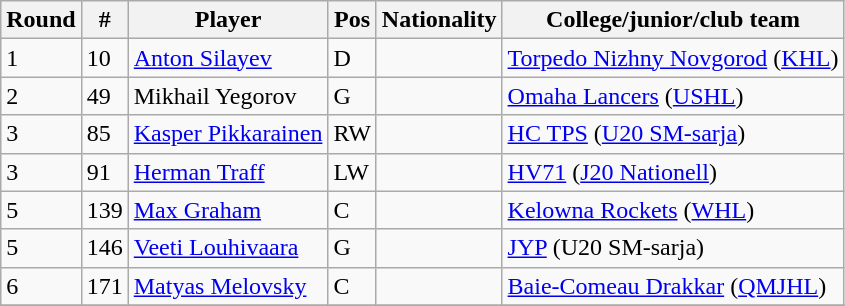<table class="wikitable">
<tr>
<th>Round</th>
<th>#</th>
<th>Player</th>
<th>Pos</th>
<th>Nationality</th>
<th>College/junior/club team</th>
</tr>
<tr>
<td>1</td>
<td>10</td>
<td><a href='#'>Anton Silayev</a></td>
<td>D</td>
<td></td>
<td><a href='#'>Torpedo Nizhny Novgorod</a> (<a href='#'>KHL</a>)</td>
</tr>
<tr>
<td>2</td>
<td>49</td>
<td>Mikhail Yegorov</td>
<td>G</td>
<td></td>
<td><a href='#'>Omaha Lancers</a> (<a href='#'>USHL</a>)</td>
</tr>
<tr>
<td>3</td>
<td>85</td>
<td><a href='#'>Kasper Pikkarainen</a></td>
<td>RW</td>
<td></td>
<td><a href='#'>HC TPS</a> (<a href='#'>U20 SM-sarja</a>)</td>
</tr>
<tr>
<td>3</td>
<td>91</td>
<td><a href='#'>Herman Traff</a></td>
<td>LW</td>
<td></td>
<td><a href='#'>HV71</a> (<a href='#'>J20 Nationell</a>)</td>
</tr>
<tr>
<td>5</td>
<td>139</td>
<td><a href='#'>Max Graham</a></td>
<td>C</td>
<td></td>
<td><a href='#'>Kelowna Rockets</a> (<a href='#'>WHL</a>)</td>
</tr>
<tr>
<td>5</td>
<td>146</td>
<td><a href='#'>Veeti Louhivaara</a></td>
<td>G</td>
<td></td>
<td><a href='#'>JYP</a> (U20 SM-sarja)</td>
</tr>
<tr>
<td>6</td>
<td>171</td>
<td><a href='#'>Matyas Melovsky</a></td>
<td>C</td>
<td></td>
<td><a href='#'>Baie-Comeau Drakkar</a> (<a href='#'>QMJHL</a>)</td>
</tr>
<tr>
</tr>
</table>
